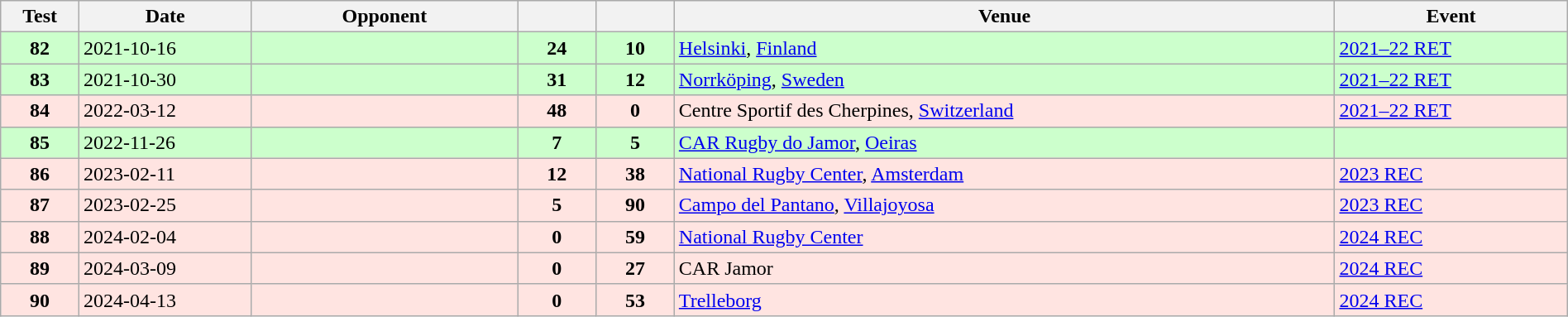<table class="wikitable sortable" style="width:100%">
<tr>
<th style="width:5%">Test</th>
<th style="width:11%">Date</th>
<th style="width:17%">Opponent</th>
<th style="width:5%"></th>
<th style="width:5%"></th>
<th>Venue</th>
<th>Event</th>
</tr>
<tr bgcolor="#ccffcc">
<td align="center"><strong>82</strong></td>
<td>2021-10-16</td>
<td></td>
<td align="center"><strong>24</strong></td>
<td align="center"><strong>10</strong></td>
<td><a href='#'>Helsinki</a>, <a href='#'>Finland</a></td>
<td><a href='#'>2021–22 RET</a></td>
</tr>
<tr bgcolor="#ccffcc">
<td align="center"><strong>83</strong></td>
<td>2021-10-30</td>
<td></td>
<td align="center"><strong>31</strong></td>
<td align="center"><strong>12</strong></td>
<td><a href='#'>Norrköping</a>, <a href='#'>Sweden</a></td>
<td><a href='#'>2021–22 RET</a></td>
</tr>
<tr bgcolor="FFE4E1">
<td align="center"><strong>84</strong></td>
<td>2022-03-12</td>
<td></td>
<td align="center"><strong>48</strong></td>
<td align="center"><strong>0</strong></td>
<td>Centre Sportif des Cherpines, <a href='#'>Switzerland</a></td>
<td><a href='#'>2021–22 RET</a></td>
</tr>
<tr bgcolor="#ccffcc">
<td align="center"><strong>85</strong></td>
<td>2022-11-26</td>
<td></td>
<td align="center"><strong>7</strong></td>
<td align="center"><strong>5</strong></td>
<td><a href='#'>CAR Rugby do Jamor</a>, <a href='#'>Oeiras</a></td>
<td></td>
</tr>
<tr bgcolor="FFE4E1">
<td align="center"><strong>86</strong></td>
<td>2023-02-11</td>
<td></td>
<td align="center"><strong>12</strong></td>
<td align="center"><strong>38</strong></td>
<td><a href='#'>National Rugby Center</a>, <a href='#'>Amsterdam</a></td>
<td><a href='#'>2023 REC</a></td>
</tr>
<tr bgcolor="FFE4E1">
<td align="center"><strong>87</strong></td>
<td>2023-02-25</td>
<td></td>
<td align="center"><strong>5</strong></td>
<td align="center"><strong>90</strong></td>
<td><a href='#'>Campo del Pantano</a>, <a href='#'>Villajoyosa</a></td>
<td><a href='#'>2023 REC</a></td>
</tr>
<tr bgcolor="FFE4E1">
<td align="center"><strong>88</strong></td>
<td>2024-02-04</td>
<td></td>
<td align="center"><strong>0</strong></td>
<td align="center"><strong>59</strong></td>
<td><a href='#'>National Rugby Center</a></td>
<td><a href='#'>2024 REC</a></td>
</tr>
<tr bgcolor="FFE4E1">
<td align="center"><strong>89</strong></td>
<td>2024-03-09</td>
<td></td>
<td align="center"><strong>0</strong></td>
<td align="center"><strong>27</strong></td>
<td>CAR Jamor</td>
<td><a href='#'>2024 REC</a></td>
</tr>
<tr bgcolor="FFE4E1">
<td align="center"><strong>90</strong></td>
<td>2024-04-13</td>
<td></td>
<td align="center"><strong>0</strong></td>
<td align="center"><strong>53</strong></td>
<td><a href='#'>Trelleborg</a></td>
<td><a href='#'>2024 REC</a></td>
</tr>
</table>
